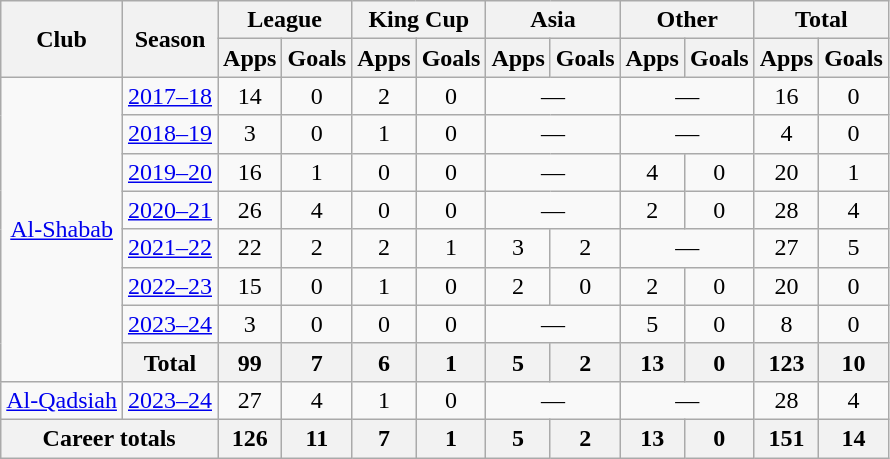<table class="wikitable" style="text-align: center">
<tr>
<th rowspan=2>Club</th>
<th rowspan=2>Season</th>
<th colspan=2>League</th>
<th colspan=2>King Cup</th>
<th colspan=2>Asia</th>
<th colspan=2>Other</th>
<th colspan=2>Total</th>
</tr>
<tr>
<th>Apps</th>
<th>Goals</th>
<th>Apps</th>
<th>Goals</th>
<th>Apps</th>
<th>Goals</th>
<th>Apps</th>
<th>Goals</th>
<th>Apps</th>
<th>Goals</th>
</tr>
<tr>
<td rowspan=8><a href='#'>Al-Shabab</a></td>
<td><a href='#'>2017–18</a></td>
<td>14</td>
<td>0</td>
<td>2</td>
<td>0</td>
<td colspan=2>—</td>
<td colspan=2>—</td>
<td>16</td>
<td>0</td>
</tr>
<tr>
<td><a href='#'>2018–19</a></td>
<td>3</td>
<td>0</td>
<td>1</td>
<td>0</td>
<td colspan=2>—</td>
<td colspan=2>—</td>
<td>4</td>
<td>0</td>
</tr>
<tr>
<td><a href='#'>2019–20</a></td>
<td>16</td>
<td>1</td>
<td>0</td>
<td>0</td>
<td colspan=2>—</td>
<td>4</td>
<td>0</td>
<td>20</td>
<td>1</td>
</tr>
<tr>
<td><a href='#'>2020–21</a></td>
<td>26</td>
<td>4</td>
<td>0</td>
<td>0</td>
<td colspan=2>—</td>
<td>2</td>
<td>0</td>
<td>28</td>
<td>4</td>
</tr>
<tr>
<td><a href='#'>2021–22</a></td>
<td>22</td>
<td>2</td>
<td>2</td>
<td>1</td>
<td>3</td>
<td>2</td>
<td colspan=2>—</td>
<td>27</td>
<td>5</td>
</tr>
<tr>
<td><a href='#'>2022–23</a></td>
<td>15</td>
<td>0</td>
<td>1</td>
<td>0</td>
<td>2</td>
<td>0</td>
<td>2</td>
<td>0</td>
<td>20</td>
<td>0</td>
</tr>
<tr>
<td><a href='#'>2023–24</a></td>
<td>3</td>
<td>0</td>
<td>0</td>
<td>0</td>
<td colspan=2>—</td>
<td>5</td>
<td>0</td>
<td>8</td>
<td>0</td>
</tr>
<tr>
<th>Total</th>
<th>99</th>
<th>7</th>
<th>6</th>
<th>1</th>
<th>5</th>
<th>2</th>
<th>13</th>
<th>0</th>
<th>123</th>
<th>10</th>
</tr>
<tr>
<td rowspan=1><a href='#'>Al-Qadsiah</a></td>
<td><a href='#'>2023–24</a></td>
<td>27</td>
<td>4</td>
<td>1</td>
<td>0</td>
<td colspan=2>—</td>
<td colspan=2>—</td>
<td>28</td>
<td>4</td>
</tr>
<tr>
<th colspan=2>Career totals</th>
<th>126</th>
<th>11</th>
<th>7</th>
<th>1</th>
<th>5</th>
<th>2</th>
<th>13</th>
<th>0</th>
<th>151</th>
<th>14</th>
</tr>
</table>
